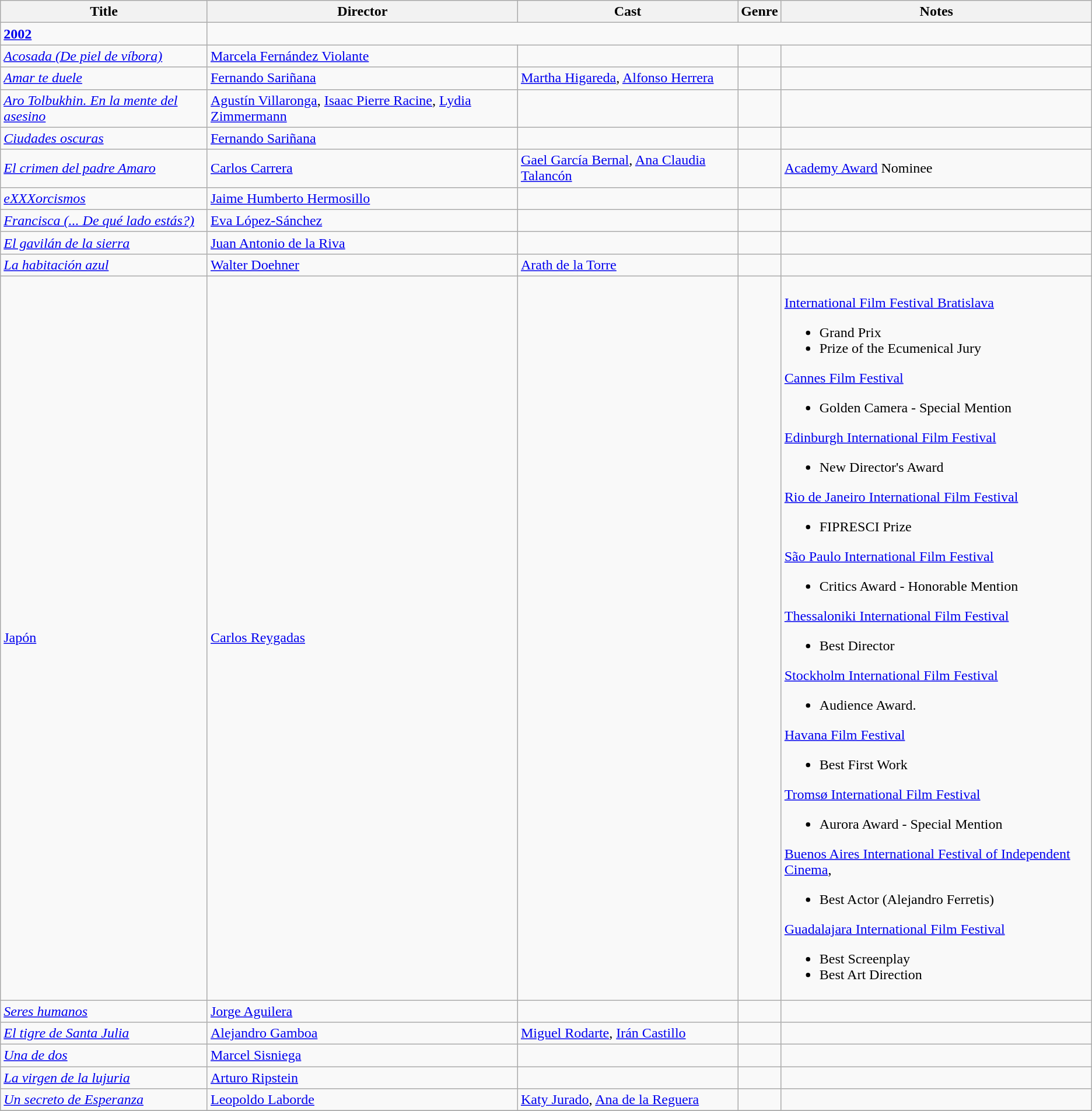<table class="wikitable">
<tr>
<th>Title</th>
<th>Director</th>
<th>Cast</th>
<th>Genre</th>
<th>Notes</th>
</tr>
<tr>
<td><strong><a href='#'>2002</a></strong></td>
</tr>
<tr>
<td><em><a href='#'>Acosada (De piel de víbora)</a></em></td>
<td><a href='#'>Marcela Fernández Violante</a></td>
<td></td>
<td></td>
<td></td>
</tr>
<tr>
<td><em><a href='#'>Amar te duele</a></em></td>
<td><a href='#'>Fernando Sariñana</a></td>
<td><a href='#'>Martha Higareda</a>, <a href='#'>Alfonso Herrera</a></td>
<td></td>
<td></td>
</tr>
<tr>
<td><em><a href='#'>Aro Tolbukhin. En la mente del asesino</a></em></td>
<td><a href='#'>Agustín Villaronga</a>, <a href='#'>Isaac Pierre Racine</a>, <a href='#'>Lydia Zimmermann</a></td>
<td></td>
<td></td>
<td></td>
</tr>
<tr>
<td><em><a href='#'>Ciudades oscuras</a></em></td>
<td><a href='#'>Fernando Sariñana</a></td>
<td></td>
<td></td>
<td></td>
</tr>
<tr>
<td><em><a href='#'>El crimen del padre Amaro</a></em></td>
<td><a href='#'>Carlos Carrera</a></td>
<td><a href='#'>Gael García Bernal</a>, <a href='#'>Ana Claudia Talancón</a></td>
<td></td>
<td><a href='#'>Academy Award</a> Nominee</td>
</tr>
<tr>
<td><em><a href='#'>eXXXorcismos</a></em></td>
<td><a href='#'>Jaime Humberto Hermosillo</a></td>
<td></td>
<td></td>
<td></td>
</tr>
<tr>
<td><em><a href='#'>Francisca (... De qué lado estás?)</a></em></td>
<td><a href='#'>Eva López-Sánchez</a></td>
<td></td>
<td></td>
<td></td>
</tr>
<tr>
<td><em><a href='#'>El gavilán de la sierra</a></em></td>
<td><a href='#'>Juan Antonio de la Riva</a></td>
<td></td>
<td></td>
<td></td>
</tr>
<tr>
<td><em><a href='#'>La habitación azul</a></em></td>
<td><a href='#'>Walter Doehner</a></td>
<td><a href='#'>Arath de la Torre</a></td>
<td></td>
<td></td>
</tr>
<tr>
<td><em><a href='#'></em>Japón<em></a></em></td>
<td><a href='#'>Carlos Reygadas</a></td>
<td></td>
<td></td>
<td><br><a href='#'>International Film Festival Bratislava</a><ul><li>Grand Prix</li><li>Prize of the Ecumenical Jury</li></ul><a href='#'>Cannes Film Festival</a><ul><li>Golden Camera - Special Mention</li></ul><a href='#'>Edinburgh International Film Festival</a><ul><li>New Director's Award</li></ul><a href='#'>Rio de Janeiro International Film Festival</a><ul><li>FIPRESCI Prize</li></ul><a href='#'>São Paulo International Film Festival</a><ul><li>Critics Award - Honorable Mention</li></ul><a href='#'>Thessaloniki International Film Festival</a><ul><li>Best Director</li></ul><a href='#'>Stockholm International Film Festival</a><ul><li>Audience Award.</li></ul><a href='#'>Havana Film Festival</a><ul><li>Best First Work</li></ul><a href='#'>Tromsø International Film Festival</a><ul><li>Aurora Award - Special Mention</li></ul><a href='#'>Buenos Aires International Festival of Independent Cinema</a>,<ul><li>Best Actor (Alejandro Ferretis)</li></ul><a href='#'>Guadalajara International Film Festival</a><ul><li>Best Screenplay</li><li>Best Art Direction</li></ul></td>
</tr>
<tr>
<td><em><a href='#'>Seres humanos</a></em></td>
<td><a href='#'>Jorge Aguilera</a></td>
<td></td>
<td></td>
<td></td>
</tr>
<tr>
<td><em><a href='#'>El tigre de Santa Julia</a></em></td>
<td><a href='#'>Alejandro Gamboa</a></td>
<td><a href='#'>Miguel Rodarte</a>, <a href='#'>Irán Castillo</a></td>
<td></td>
<td></td>
</tr>
<tr>
<td><em><a href='#'>Una de dos</a></em></td>
<td><a href='#'>Marcel Sisniega</a></td>
<td></td>
<td></td>
<td></td>
</tr>
<tr>
<td><em><a href='#'>La virgen de la lujuria</a></em></td>
<td><a href='#'>Arturo Ripstein</a></td>
<td></td>
<td></td>
<td></td>
</tr>
<tr>
<td><em><a href='#'>Un secreto de Esperanza</a></em></td>
<td><a href='#'>Leopoldo Laborde</a></td>
<td><a href='#'>Katy Jurado</a>, <a href='#'>Ana de la Reguera</a></td>
<td></td>
<td></td>
</tr>
<tr>
</tr>
</table>
